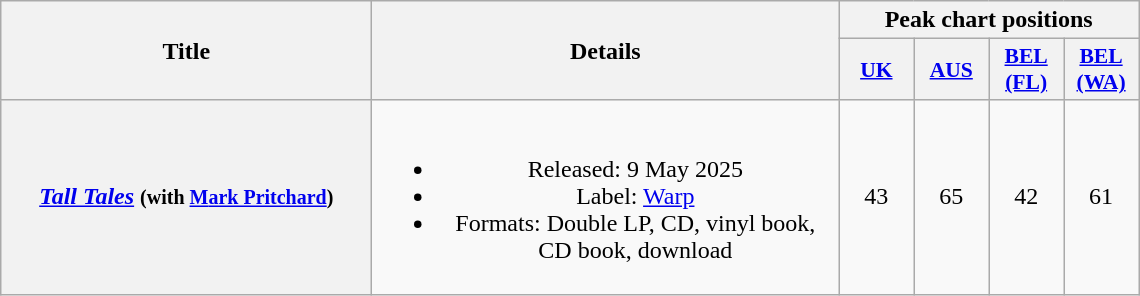<table class="wikitable plainrowheaders" style="text-align:center;">
<tr>
<th scope="col" rowspan="2" style="width:15em;">Title</th>
<th scope="col" rowspan="2" style="width:19em;">Details</th>
<th scope="col" colspan="4">Peak chart positions</th>
</tr>
<tr>
<th scope="col" style="width:3em;font-size:90%;"><a href='#'>UK</a><br></th>
<th scope="col" style="width:3em;font-size:90%;"><a href='#'>AUS</a><br></th>
<th scope="col" style="width:3em;font-size:90%;"><a href='#'>BEL (FL)</a><br></th>
<th scope="col" style="width:3em;font-size:90%;"><a href='#'>BEL (WA)</a><br></th>
</tr>
<tr>
<th scope="row"><em><a href='#'>Tall Tales</a></em> <small>(with <a href='#'>M</a></small><a href='#'><small>ark Pritchard</small></a><small>)</small></th>
<td><br><ul><li>Released: 9 May 2025</li><li>Label: <a href='#'>Warp</a></li><li>Formats: Double LP, CD, vinyl book, CD book, download</li></ul></td>
<td>43</td>
<td>65</td>
<td>42</td>
<td>61</td>
</tr>
</table>
